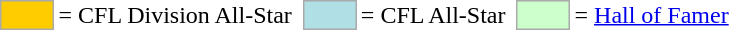<table>
<tr>
<td style="background-color:#FFCC00; border:1px solid #aaaaaa; width:2em;"></td>
<td>= CFL Division All-Star</td>
<td></td>
<td style="background-color:#B0E0E6; border:1px solid #aaaaaa; width:2em;"></td>
<td>= CFL All-Star</td>
<td></td>
<td style="background-color:#CCFFCC; border:1px solid #aaaaaa; width:2em;"></td>
<td>= <a href='#'>Hall of Famer</a></td>
</tr>
</table>
